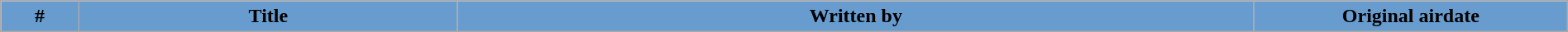<table class="wikitable plainrowheaders" width="100%" style="background:#FFFFFF;">
<tr>
<th width="5%" style="background:#689CCF;">#</th>
<th style="background:#689CCF;">Title</th>
<th style="background:#689CCF;">Written by</th>
<th width="20%" style="background:#689CCF;">Original airdate<br>








</th>
</tr>
</table>
